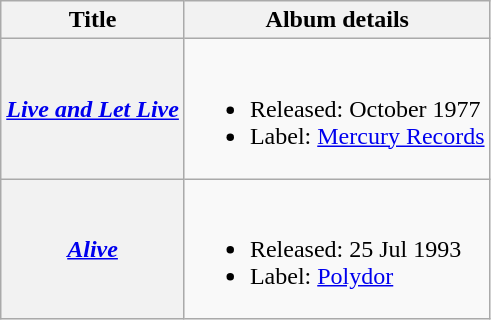<table class="wikitable">
<tr>
<th>Title</th>
<th>Album details</th>
</tr>
<tr>
<th><em><a href='#'>Live and Let Live</a></em></th>
<td><br><ul><li>Released: October 1977</li><li>Label: <a href='#'>Mercury Records</a></li></ul></td>
</tr>
<tr>
<th><em><a href='#'>Alive</a></em></th>
<td><br><ul><li>Released: 25 Jul 1993</li><li>Label: <a href='#'>Polydor</a></li></ul></td>
</tr>
</table>
